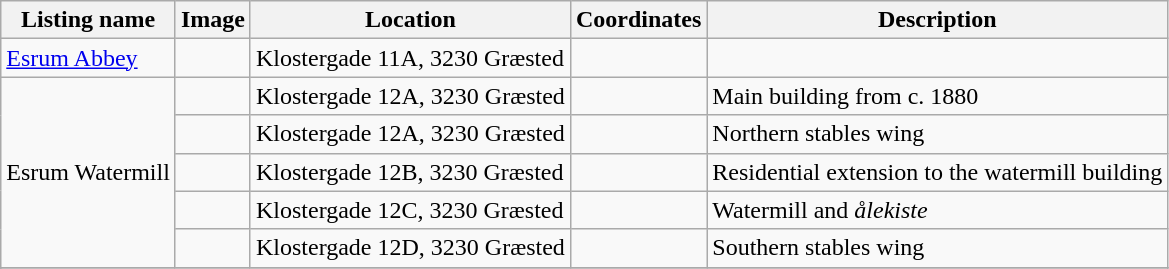<table class="wikitable sortable">
<tr>
<th>Listing name</th>
<th>Image</th>
<th>Location</th>
<th>Coordinates</th>
<th>Description</th>
</tr>
<tr>
<td><a href='#'>Esrum Abbey</a></td>
<td></td>
<td>Klostergade 11A, 3230 Græsted</td>
<td></td>
<td></td>
</tr>
<tr>
<td rowspan="5">Esrum Watermill</td>
<td></td>
<td>Klostergade 12A, 3230 Græsted</td>
<td></td>
<td>Main building from c. 1880</td>
</tr>
<tr>
<td></td>
<td>Klostergade 12A, 3230 Græsted</td>
<td></td>
<td>Northern stables wing</td>
</tr>
<tr>
<td></td>
<td>Klostergade 12B, 3230 Græsted</td>
<td></td>
<td>Residential extension to the watermill building</td>
</tr>
<tr>
<td></td>
<td>Klostergade 12C, 3230 Græsted</td>
<td></td>
<td>Watermill and <em>ålekiste</em></td>
</tr>
<tr>
<td></td>
<td>Klostergade 12D, 3230 Græsted</td>
<td></td>
<td>Southern stables wing</td>
</tr>
<tr>
</tr>
<tr>
</tr>
</table>
